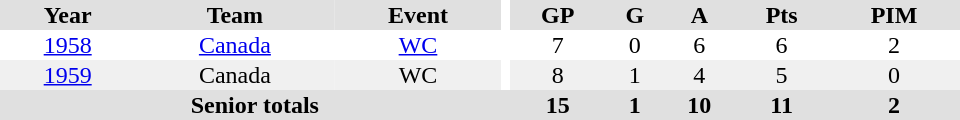<table border="0" cellpadding="1" cellspacing="0" ID="Table3" style="text-align:center; width:40em">
<tr bgcolor="#e0e0e0">
<th>Year</th>
<th>Team</th>
<th>Event</th>
<th rowspan="102" bgcolor="#ffffff"></th>
<th>GP</th>
<th>G</th>
<th>A</th>
<th>Pts</th>
<th>PIM</th>
</tr>
<tr>
<td><a href='#'>1958</a></td>
<td><a href='#'>Canada</a></td>
<td><a href='#'>WC</a></td>
<td>7</td>
<td>0</td>
<td>6</td>
<td>6</td>
<td>2</td>
</tr>
<tr bgcolor="#f0f0f0">
<td><a href='#'>1959</a></td>
<td>Canada</td>
<td>WC</td>
<td>8</td>
<td>1</td>
<td>4</td>
<td>5</td>
<td>0</td>
</tr>
<tr bgcolor="#e0e0e0">
<th colspan="4">Senior totals</th>
<th>15</th>
<th>1</th>
<th>10</th>
<th>11</th>
<th>2</th>
</tr>
</table>
